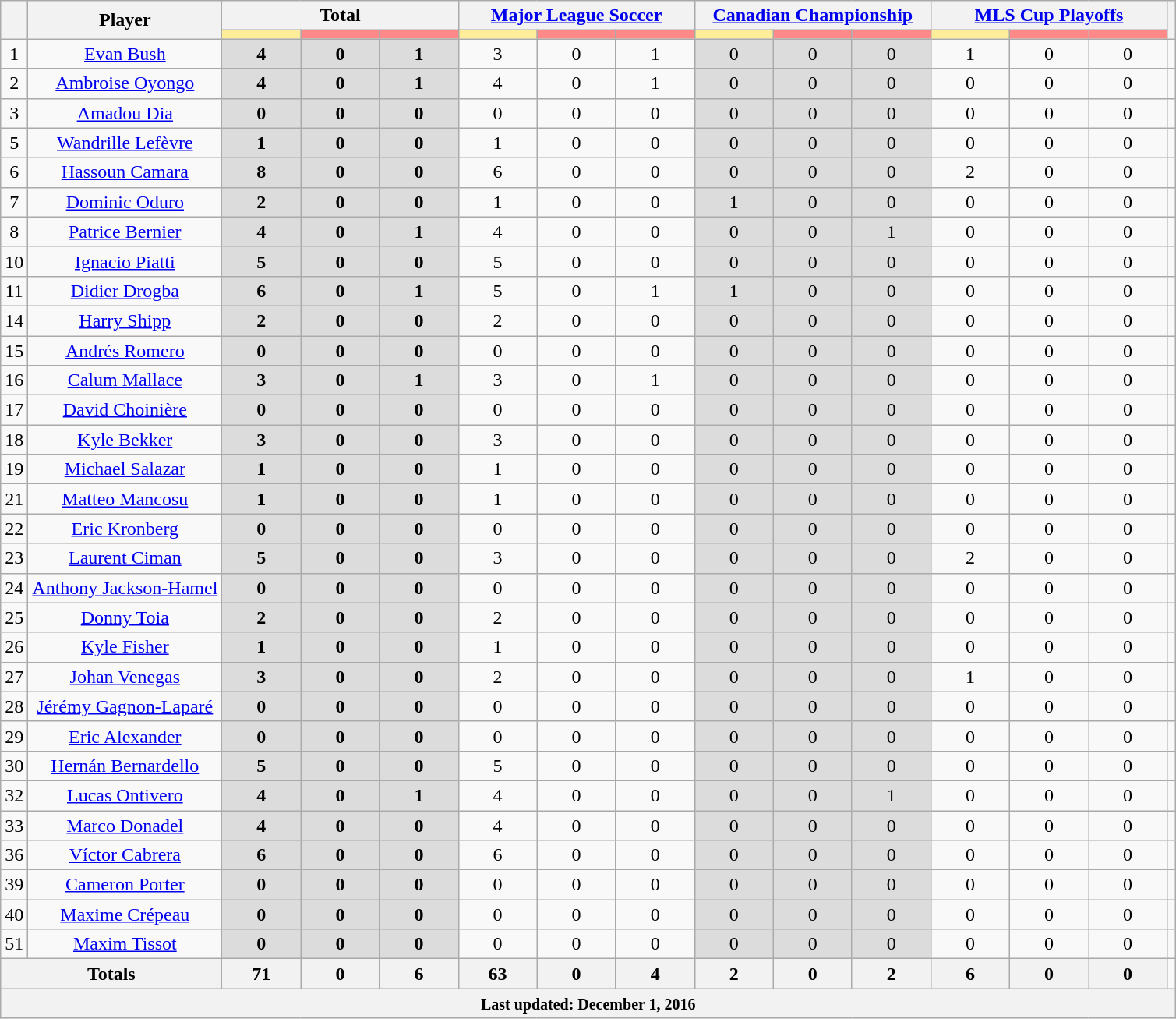<table class="wikitable" style="text-align:center;">
<tr style="text-align:center;">
<th rowspan="2"></th>
<th rowspan="2">Player</th>
<th colspan="3">Total</th>
<th colspan="3"><a href='#'>Major League Soccer</a></th>
<th colspan="3"><a href='#'>Canadian Championship</a></th>
<th colspan="3"><a href='#'>MLS Cup Playoffs</a></th>
<th rowspan="2"></th>
</tr>
<tr>
<th style="width:60px; background:#fe9;"></th>
<th style="width:60px; background:#ff8888;"></th>
<th style="width:60px; background:#ff8888;"></th>
<th style="width:60px; background:#fe9;"></th>
<th style="width:60px; background:#ff8888;"></th>
<th style="width:60px; background:#ff8888;"></th>
<th style="width:60px; background:#fe9;"></th>
<th style="width:60px; background:#ff8888;"></th>
<th style="width:60px; background:#ff8888;"></th>
<th style="width:60px; background:#fe9;"></th>
<th style="width:60px; background:#ff8888;"></th>
<th style="width:60px; background:#ff8888;"></th>
</tr>
<tr>
<td>1</td>
<td><a href='#'>Evan Bush</a></td>
<td style="background:#DCDCDC"><strong>4</strong> </td>
<td style="background:#DCDCDC"><strong>0</strong> </td>
<td style="background:#DCDCDC"><strong>1</strong> </td>
<td>3 </td>
<td>0 </td>
<td>1 </td>
<td style="background:#DCDCDC">0 </td>
<td style="background:#DCDCDC">0 </td>
<td style="background:#DCDCDC">0 </td>
<td>1 </td>
<td>0 </td>
<td>0 </td>
<td></td>
</tr>
<tr>
<td>2</td>
<td><a href='#'>Ambroise Oyongo</a></td>
<td style="background:#DCDCDC"><strong>4</strong> </td>
<td style="background:#DCDCDC"><strong>0</strong> </td>
<td style="background:#DCDCDC"><strong>1</strong> </td>
<td>4 </td>
<td>0 </td>
<td>1 </td>
<td style="background:#DCDCDC">0 </td>
<td style="background:#DCDCDC">0 </td>
<td style="background:#DCDCDC">0 </td>
<td>0 </td>
<td>0 </td>
<td>0 </td>
<td></td>
</tr>
<tr>
<td>3</td>
<td><a href='#'>Amadou Dia</a></td>
<td style="background:#DCDCDC"><strong>0</strong> </td>
<td style="background:#DCDCDC"><strong>0</strong> </td>
<td style="background:#DCDCDC"><strong>0</strong> </td>
<td>0 </td>
<td>0 </td>
<td>0 </td>
<td style="background:#DCDCDC">0 </td>
<td style="background:#DCDCDC">0 </td>
<td style="background:#DCDCDC">0 </td>
<td>0 </td>
<td>0 </td>
<td>0 </td>
<td></td>
</tr>
<tr>
<td>5</td>
<td><a href='#'>Wandrille Lefèvre</a></td>
<td style="background:#DCDCDC"><strong>1</strong> </td>
<td style="background:#DCDCDC"><strong>0</strong> </td>
<td style="background:#DCDCDC"><strong>0</strong> </td>
<td>1 </td>
<td>0 </td>
<td>0 </td>
<td style="background:#DCDCDC">0 </td>
<td style="background:#DCDCDC">0 </td>
<td style="background:#DCDCDC">0 </td>
<td>0 </td>
<td>0 </td>
<td>0 </td>
<td></td>
</tr>
<tr>
<td>6</td>
<td><a href='#'>Hassoun Camara</a></td>
<td style="background:#DCDCDC"><strong>8</strong> </td>
<td style="background:#DCDCDC"><strong>0</strong> </td>
<td style="background:#DCDCDC"><strong>0</strong> </td>
<td>6 </td>
<td>0 </td>
<td>0 </td>
<td style="background:#DCDCDC">0 </td>
<td style="background:#DCDCDC">0 </td>
<td style="background:#DCDCDC">0 </td>
<td>2 </td>
<td>0 </td>
<td>0 </td>
<td></td>
</tr>
<tr>
<td>7</td>
<td><a href='#'>Dominic Oduro</a></td>
<td style="background:#DCDCDC"><strong>2</strong> </td>
<td style="background:#DCDCDC"><strong>0</strong> </td>
<td style="background:#DCDCDC"><strong>0</strong> </td>
<td>1 </td>
<td>0 </td>
<td>0 </td>
<td style="background:#DCDCDC">1 </td>
<td style="background:#DCDCDC">0 </td>
<td style="background:#DCDCDC">0 </td>
<td>0 </td>
<td>0 </td>
<td>0 </td>
<td></td>
</tr>
<tr>
<td>8</td>
<td><a href='#'>Patrice Bernier</a></td>
<td style="background:#DCDCDC"><strong>4</strong> </td>
<td style="background:#DCDCDC"><strong>0</strong> </td>
<td style="background:#DCDCDC"><strong>1</strong> </td>
<td>4 </td>
<td>0 </td>
<td>0 </td>
<td style="background:#DCDCDC">0 </td>
<td style="background:#DCDCDC">0 </td>
<td style="background:#DCDCDC">1 </td>
<td>0 </td>
<td>0 </td>
<td>0 </td>
<td></td>
</tr>
<tr>
<td>10</td>
<td><a href='#'>Ignacio Piatti</a></td>
<td style="background:#DCDCDC"><strong>5</strong> </td>
<td style="background:#DCDCDC"><strong>0</strong> </td>
<td style="background:#DCDCDC"><strong>0</strong> </td>
<td>5 </td>
<td>0 </td>
<td>0 </td>
<td style="background:#DCDCDC">0 </td>
<td style="background:#DCDCDC">0 </td>
<td style="background:#DCDCDC">0 </td>
<td>0 </td>
<td>0 </td>
<td>0 </td>
<td></td>
</tr>
<tr>
<td>11</td>
<td><a href='#'>Didier Drogba</a></td>
<td style="background:#DCDCDC"><strong>6</strong> </td>
<td style="background:#DCDCDC"><strong>0</strong> </td>
<td style="background:#DCDCDC"><strong>1</strong> </td>
<td>5 </td>
<td>0 </td>
<td>1 </td>
<td style="background:#DCDCDC">1 </td>
<td style="background:#DCDCDC">0 </td>
<td style="background:#DCDCDC">0 </td>
<td>0 </td>
<td>0 </td>
<td>0 </td>
<td></td>
</tr>
<tr>
<td>14</td>
<td><a href='#'>Harry Shipp</a></td>
<td style="background:#DCDCDC"><strong>2</strong> </td>
<td style="background:#DCDCDC"><strong>0</strong> </td>
<td style="background:#DCDCDC"><strong>0</strong> </td>
<td>2 </td>
<td>0 </td>
<td>0 </td>
<td style="background:#DCDCDC">0 </td>
<td style="background:#DCDCDC">0 </td>
<td style="background:#DCDCDC">0 </td>
<td>0 </td>
<td>0 </td>
<td>0 </td>
<td></td>
</tr>
<tr>
<td>15</td>
<td><a href='#'>Andrés Romero</a></td>
<td style="background:#DCDCDC"><strong>0</strong> </td>
<td style="background:#DCDCDC"><strong>0</strong> </td>
<td style="background:#DCDCDC"><strong>0</strong> </td>
<td>0 </td>
<td>0 </td>
<td>0 </td>
<td style="background:#DCDCDC">0 </td>
<td style="background:#DCDCDC">0 </td>
<td style="background:#DCDCDC">0 </td>
<td>0 </td>
<td>0 </td>
<td>0 </td>
<td></td>
</tr>
<tr>
<td>16</td>
<td><a href='#'>Calum Mallace</a></td>
<td style="background:#DCDCDC"><strong>3</strong> </td>
<td style="background:#DCDCDC"><strong>0</strong> </td>
<td style="background:#DCDCDC"><strong>1</strong> </td>
<td>3 </td>
<td>0 </td>
<td>1 </td>
<td style="background:#DCDCDC">0 </td>
<td style="background:#DCDCDC">0 </td>
<td style="background:#DCDCDC">0 </td>
<td>0 </td>
<td>0 </td>
<td>0 </td>
<td></td>
</tr>
<tr>
<td>17</td>
<td><a href='#'>David Choinière</a></td>
<td style="background:#DCDCDC"><strong>0</strong> </td>
<td style="background:#DCDCDC"><strong>0</strong> </td>
<td style="background:#DCDCDC"><strong>0</strong> </td>
<td>0 </td>
<td>0 </td>
<td>0 </td>
<td style="background:#DCDCDC">0 </td>
<td style="background:#DCDCDC">0 </td>
<td style="background:#DCDCDC">0 </td>
<td>0 </td>
<td>0 </td>
<td>0 </td>
<td></td>
</tr>
<tr>
<td>18</td>
<td><a href='#'>Kyle Bekker</a></td>
<td style="background:#DCDCDC"><strong>3</strong> </td>
<td style="background:#DCDCDC"><strong>0</strong> </td>
<td style="background:#DCDCDC"><strong>0</strong> </td>
<td>3 </td>
<td>0 </td>
<td>0 </td>
<td style="background:#DCDCDC">0 </td>
<td style="background:#DCDCDC">0 </td>
<td style="background:#DCDCDC">0 </td>
<td>0 </td>
<td>0 </td>
<td>0 </td>
<td></td>
</tr>
<tr>
<td>19</td>
<td><a href='#'>Michael Salazar</a></td>
<td style="background:#DCDCDC"><strong>1</strong> </td>
<td style="background:#DCDCDC"><strong>0</strong> </td>
<td style="background:#DCDCDC"><strong>0</strong> </td>
<td>1 </td>
<td>0 </td>
<td>0 </td>
<td style="background:#DCDCDC">0 </td>
<td style="background:#DCDCDC">0 </td>
<td style="background:#DCDCDC">0 </td>
<td>0 </td>
<td>0 </td>
<td>0 </td>
<td></td>
</tr>
<tr>
<td>21</td>
<td><a href='#'>Matteo Mancosu</a></td>
<td style="background:#DCDCDC"><strong>1</strong> </td>
<td style="background:#DCDCDC"><strong>0</strong> </td>
<td style="background:#DCDCDC"><strong>0</strong> </td>
<td>1 </td>
<td>0 </td>
<td>0 </td>
<td style="background:#DCDCDC">0 </td>
<td style="background:#DCDCDC">0 </td>
<td style="background:#DCDCDC">0 </td>
<td>0 </td>
<td>0 </td>
<td>0 </td>
<td></td>
</tr>
<tr>
<td>22</td>
<td><a href='#'>Eric Kronberg</a></td>
<td style="background:#DCDCDC"><strong>0</strong> </td>
<td style="background:#DCDCDC"><strong>0</strong> </td>
<td style="background:#DCDCDC"><strong>0</strong> </td>
<td>0 </td>
<td>0 </td>
<td>0 </td>
<td style="background:#DCDCDC">0 </td>
<td style="background:#DCDCDC">0 </td>
<td style="background:#DCDCDC">0 </td>
<td>0 </td>
<td>0 </td>
<td>0 </td>
<td></td>
</tr>
<tr>
<td>23</td>
<td><a href='#'>Laurent Ciman</a></td>
<td style="background:#DCDCDC"><strong>5</strong> </td>
<td style="background:#DCDCDC"><strong>0</strong> </td>
<td style="background:#DCDCDC"><strong>0</strong> </td>
<td>3 </td>
<td>0 </td>
<td>0 </td>
<td style="background:#DCDCDC">0 </td>
<td style="background:#DCDCDC">0 </td>
<td style="background:#DCDCDC">0 </td>
<td>2 </td>
<td>0 </td>
<td>0 </td>
<td></td>
</tr>
<tr>
<td>24</td>
<td><a href='#'>Anthony Jackson-Hamel</a></td>
<td style="background:#DCDCDC"><strong>0</strong> </td>
<td style="background:#DCDCDC"><strong>0</strong> </td>
<td style="background:#DCDCDC"><strong>0</strong> </td>
<td>0 </td>
<td>0 </td>
<td>0 </td>
<td style="background:#DCDCDC">0 </td>
<td style="background:#DCDCDC">0 </td>
<td style="background:#DCDCDC">0 </td>
<td>0 </td>
<td>0 </td>
<td>0 </td>
<td></td>
</tr>
<tr>
<td>25</td>
<td><a href='#'>Donny Toia</a></td>
<td style="background:#DCDCDC"><strong>2</strong> </td>
<td style="background:#DCDCDC"><strong>0</strong> </td>
<td style="background:#DCDCDC"><strong>0</strong> </td>
<td>2 </td>
<td>0 </td>
<td>0 </td>
<td style="background:#DCDCDC">0 </td>
<td style="background:#DCDCDC">0 </td>
<td style="background:#DCDCDC">0 </td>
<td>0 </td>
<td>0 </td>
<td>0 </td>
<td></td>
</tr>
<tr>
<td>26</td>
<td><a href='#'>Kyle Fisher</a></td>
<td style="background:#DCDCDC"><strong>1</strong> </td>
<td style="background:#DCDCDC"><strong>0</strong> </td>
<td style="background:#DCDCDC"><strong>0</strong> </td>
<td>1 </td>
<td>0 </td>
<td>0 </td>
<td style="background:#DCDCDC">0 </td>
<td style="background:#DCDCDC">0 </td>
<td style="background:#DCDCDC">0 </td>
<td>0 </td>
<td>0 </td>
<td>0 </td>
<td></td>
</tr>
<tr>
<td>27</td>
<td><a href='#'>Johan Venegas</a></td>
<td style="background:#DCDCDC"><strong>3</strong> </td>
<td style="background:#DCDCDC"><strong>0</strong> </td>
<td style="background:#DCDCDC"><strong>0</strong> </td>
<td>2 </td>
<td>0 </td>
<td>0 </td>
<td style="background:#DCDCDC">0 </td>
<td style="background:#DCDCDC">0 </td>
<td style="background:#DCDCDC">0 </td>
<td>1 </td>
<td>0 </td>
<td>0 </td>
<td></td>
</tr>
<tr>
<td>28</td>
<td><a href='#'>Jérémy Gagnon-Laparé</a></td>
<td style="background:#DCDCDC"><strong>0</strong> </td>
<td style="background:#DCDCDC"><strong>0</strong> </td>
<td style="background:#DCDCDC"><strong>0</strong> </td>
<td>0 </td>
<td>0 </td>
<td>0 </td>
<td style="background:#DCDCDC">0 </td>
<td style="background:#DCDCDC">0 </td>
<td style="background:#DCDCDC">0 </td>
<td>0 </td>
<td>0 </td>
<td>0 </td>
<td></td>
</tr>
<tr>
<td>29</td>
<td><a href='#'>Eric Alexander</a></td>
<td style="background:#DCDCDC"><strong>0</strong> </td>
<td style="background:#DCDCDC"><strong>0</strong> </td>
<td style="background:#DCDCDC"><strong>0</strong> </td>
<td>0 </td>
<td>0 </td>
<td>0 </td>
<td style="background:#DCDCDC">0 </td>
<td style="background:#DCDCDC">0 </td>
<td style="background:#DCDCDC">0 </td>
<td>0 </td>
<td>0 </td>
<td>0 </td>
<td></td>
</tr>
<tr>
<td>30</td>
<td><a href='#'>Hernán Bernardello</a></td>
<td style="background:#DCDCDC"><strong>5</strong> </td>
<td style="background:#DCDCDC"><strong>0</strong> </td>
<td style="background:#DCDCDC"><strong>0</strong> </td>
<td>5 </td>
<td>0 </td>
<td>0 </td>
<td style="background:#DCDCDC">0 </td>
<td style="background:#DCDCDC">0 </td>
<td style="background:#DCDCDC">0 </td>
<td>0 </td>
<td>0 </td>
<td>0 </td>
<td></td>
</tr>
<tr>
<td>32</td>
<td><a href='#'>Lucas Ontivero</a></td>
<td style="background:#DCDCDC"><strong>4</strong> </td>
<td style="background:#DCDCDC"><strong>0</strong> </td>
<td style="background:#DCDCDC"><strong>1</strong> </td>
<td>4 </td>
<td>0 </td>
<td>0 </td>
<td style="background:#DCDCDC">0 </td>
<td style="background:#DCDCDC">0 </td>
<td style="background:#DCDCDC">1 </td>
<td>0 </td>
<td>0 </td>
<td>0 </td>
<td></td>
</tr>
<tr>
<td>33</td>
<td><a href='#'>Marco Donadel</a></td>
<td style="background:#DCDCDC"><strong>4</strong> </td>
<td style="background:#DCDCDC"><strong>0</strong> </td>
<td style="background:#DCDCDC"><strong>0</strong> </td>
<td>4 </td>
<td>0 </td>
<td>0 </td>
<td style="background:#DCDCDC">0 </td>
<td style="background:#DCDCDC">0 </td>
<td style="background:#DCDCDC">0 </td>
<td>0 </td>
<td>0 </td>
<td>0 </td>
<td></td>
</tr>
<tr>
<td>36</td>
<td><a href='#'>Víctor Cabrera</a></td>
<td style="background:#DCDCDC"><strong>6</strong> </td>
<td style="background:#DCDCDC"><strong>0</strong> </td>
<td style="background:#DCDCDC"><strong>0</strong> </td>
<td>6 </td>
<td>0 </td>
<td>0 </td>
<td style="background:#DCDCDC">0 </td>
<td style="background:#DCDCDC">0 </td>
<td style="background:#DCDCDC">0 </td>
<td>0 </td>
<td>0 </td>
<td>0 </td>
<td></td>
</tr>
<tr>
<td>39</td>
<td><a href='#'>Cameron Porter</a></td>
<td style="background:#DCDCDC"><strong>0</strong> </td>
<td style="background:#DCDCDC"><strong>0</strong> </td>
<td style="background:#DCDCDC"><strong>0</strong> </td>
<td>0 </td>
<td>0 </td>
<td>0 </td>
<td style="background:#DCDCDC">0 </td>
<td style="background:#DCDCDC">0 </td>
<td style="background:#DCDCDC">0 </td>
<td>0 </td>
<td>0 </td>
<td>0 </td>
<td></td>
</tr>
<tr>
<td>40</td>
<td><a href='#'>Maxime Crépeau</a></td>
<td style="background:#DCDCDC"><strong>0</strong> </td>
<td style="background:#DCDCDC"><strong>0</strong> </td>
<td style="background:#DCDCDC"><strong>0</strong> </td>
<td>0 </td>
<td>0 </td>
<td>0 </td>
<td style="background:#DCDCDC">0 </td>
<td style="background:#DCDCDC">0 </td>
<td style="background:#DCDCDC">0 </td>
<td>0 </td>
<td>0 </td>
<td>0 </td>
<td></td>
</tr>
<tr>
<td>51</td>
<td><a href='#'>Maxim Tissot</a></td>
<td style="background:#DCDCDC"><strong>0</strong> </td>
<td style="background:#DCDCDC"><strong>0</strong> </td>
<td style="background:#DCDCDC"><strong>0</strong> </td>
<td>0 </td>
<td>0 </td>
<td>0 </td>
<td style="background:#DCDCDC">0 </td>
<td style="background:#DCDCDC">0 </td>
<td style="background:#DCDCDC">0 </td>
<td>0 </td>
<td>0 </td>
<td>0 </td>
<td></td>
</tr>
<tr>
<th colspan="2">Totals</th>
<th>71 </th>
<th>0 </th>
<th>6 </th>
<th>63 </th>
<th>0 </th>
<th>4 </th>
<th>2 </th>
<th>0 </th>
<th>2 </th>
<th>6 </th>
<th>0 </th>
<th>0 </th>
<td></td>
</tr>
<tr>
<th colspan="20"><small>Last updated: December 1, 2016</small></th>
</tr>
</table>
